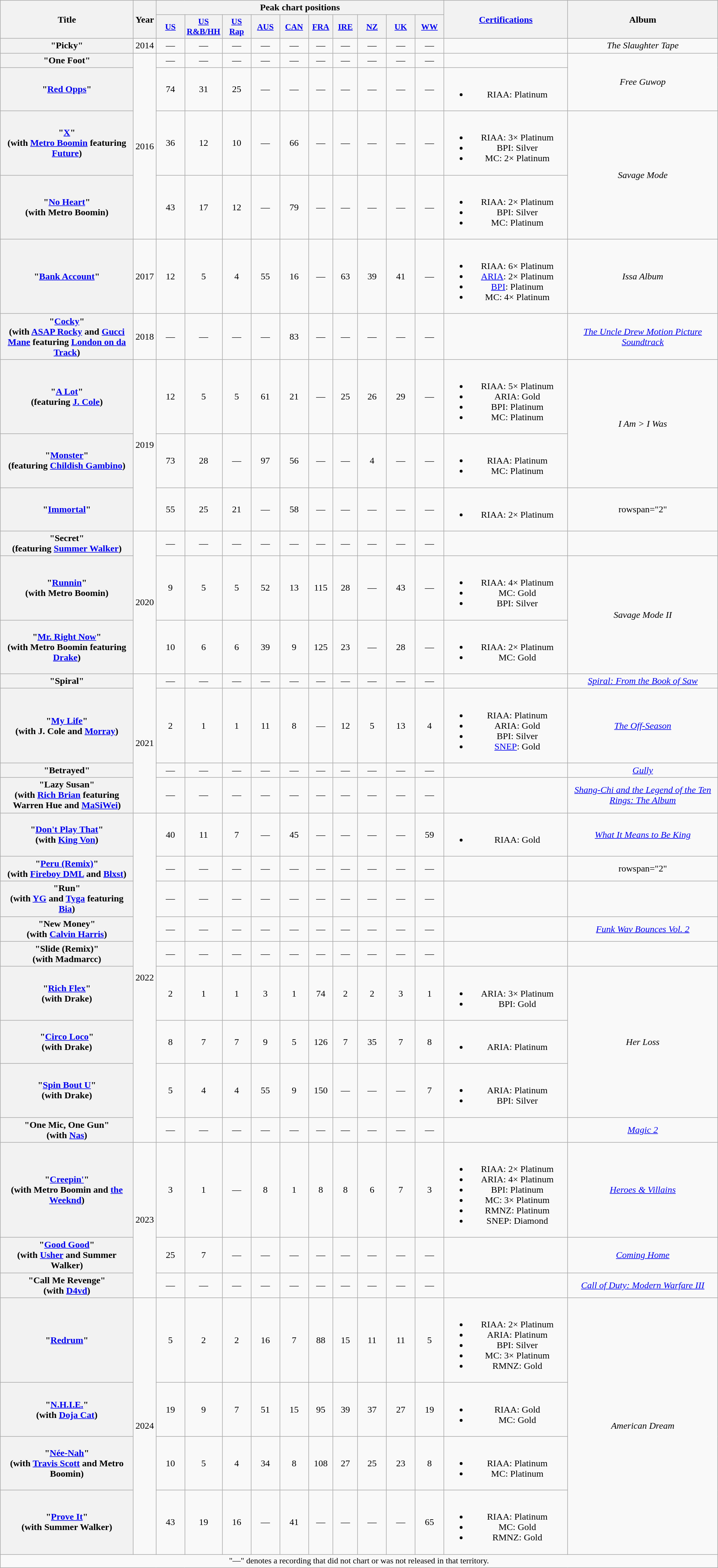<table class="wikitable plainrowheaders" style="text-align:center;">
<tr>
<th scope="col" rowspan="2" style="width:14em;">Title</th>
<th scope="col" rowspan="2">Year</th>
<th scope="col" colspan="10">Peak chart positions</th>
<th scope="col" rowspan="2" style="width:13em;"><a href='#'>Certifications</a></th>
<th scope="col" rowspan="2">Album</th>
</tr>
<tr>
<th scope="col" style="width:3em;font-size:90%;"><a href='#'>US</a><br></th>
<th scope="col" style="width:3em;font-size:90%;"><a href='#'>US R&B/HH</a><br></th>
<th scope="col" style="width:3em;font-size:90%;"><a href='#'>US Rap</a><br></th>
<th scope="col" style="width:3em;font-size:90%;"><a href='#'>AUS</a><br></th>
<th scope="col" style="width:3em;font-size:90%;"><a href='#'>CAN</a><br></th>
<th scope="col" style="width:2.5em;font-size:90%;"><a href='#'>FRA</a><br></th>
<th scope="col" style="width:2.5em;font-size:90%;"><a href='#'>IRE</a><br></th>
<th scope="col" style="width:3em;font-size:90%;"><a href='#'>NZ</a><br></th>
<th scope="col" style="width:3em;font-size:90%;"><a href='#'>UK</a><br></th>
<th scope="col" style="width:3em;font-size:90%;"><a href='#'>WW</a><br></th>
</tr>
<tr>
<th scope="row">"Picky"</th>
<td>2014</td>
<td>—</td>
<td>—</td>
<td>—</td>
<td>—</td>
<td>—</td>
<td>—</td>
<td>—</td>
<td>—</td>
<td>—</td>
<td>—</td>
<td></td>
<td><em>The Slaughter Tape</em></td>
</tr>
<tr>
<th scope="row">"One Foot"</th>
<td rowspan="4">2016</td>
<td>—</td>
<td>—</td>
<td>—</td>
<td>—</td>
<td>—</td>
<td>—</td>
<td>—</td>
<td>—</td>
<td>—</td>
<td>—</td>
<td></td>
<td rowspan="2"><em>Free Guwop</em></td>
</tr>
<tr>
<th scope="row">"<a href='#'>Red Opps</a>"</th>
<td>74</td>
<td>31</td>
<td>25</td>
<td>—</td>
<td>—</td>
<td>—</td>
<td>—</td>
<td>—</td>
<td>—</td>
<td>—</td>
<td><br><ul><li>RIAA: Platinum</li></ul></td>
</tr>
<tr>
<th scope="row">"<a href='#'>X</a>"<br><span>(with <a href='#'>Metro Boomin</a> featuring <a href='#'>Future</a>)</span></th>
<td>36</td>
<td>12</td>
<td>10</td>
<td>—</td>
<td>66</td>
<td>—</td>
<td>—</td>
<td>—</td>
<td>—</td>
<td>—</td>
<td><br><ul><li>RIAA: 3× Platinum</li><li>BPI: Silver</li><li>MC: 2× Platinum</li></ul></td>
<td rowspan="2"><em>Savage Mode</em></td>
</tr>
<tr>
<th scope="row">"<a href='#'>No Heart</a>"<br><span>(with Metro Boomin)</span></th>
<td>43</td>
<td>17</td>
<td>12</td>
<td>—</td>
<td>79</td>
<td>—</td>
<td>—</td>
<td>—</td>
<td>—</td>
<td>—</td>
<td><br><ul><li>RIAA: 2× Platinum</li><li>BPI: Silver</li><li>MC: Platinum</li></ul></td>
</tr>
<tr>
<th scope="row">"<a href='#'>Bank Account</a>"</th>
<td>2017</td>
<td>12</td>
<td>5</td>
<td>4</td>
<td>55</td>
<td>16</td>
<td>—</td>
<td>63</td>
<td>39</td>
<td>41</td>
<td>—</td>
<td><br><ul><li>RIAA: 6× Platinum</li><li><a href='#'>ARIA</a>: 2× Platinum</li><li><a href='#'>BPI</a>: Platinum</li><li>MC: 4× Platinum</li></ul></td>
<td><em>Issa Album</em></td>
</tr>
<tr>
<th scope="row">"<a href='#'>Cocky</a>"<br><span>(with <a href='#'>ASAP Rocky</a> and <a href='#'>Gucci Mane</a> featuring <a href='#'>London on da Track</a>)</span></th>
<td>2018</td>
<td>—</td>
<td>—</td>
<td>—</td>
<td>—</td>
<td>83</td>
<td>—</td>
<td>—</td>
<td>—</td>
<td>—</td>
<td>—</td>
<td></td>
<td><em><a href='#'>The Uncle Drew Motion Picture Soundtrack</a></em></td>
</tr>
<tr>
<th scope="row">"<a href='#'>A Lot</a>"<br><span>(featuring <a href='#'>J. Cole</a>)</span></th>
<td rowspan="3">2019</td>
<td>12</td>
<td>5</td>
<td>5</td>
<td>61</td>
<td>21</td>
<td>—</td>
<td>25</td>
<td>26</td>
<td>29</td>
<td>—</td>
<td><br><ul><li>RIAA: 5× Platinum</li><li>ARIA: Gold</li><li>BPI: Platinum</li><li>MC: Platinum</li></ul></td>
<td rowspan="2"><em>I Am > I Was</em></td>
</tr>
<tr>
<th scope="row">"<a href='#'>Monster</a>"<br><span>(featuring <a href='#'>Childish Gambino</a>)</span></th>
<td>73</td>
<td>28</td>
<td>—</td>
<td>97</td>
<td>56</td>
<td>—</td>
<td>—</td>
<td>4</td>
<td>—</td>
<td>—</td>
<td><br><ul><li>RIAA: Platinum</li><li>MC: Platinum</li></ul></td>
</tr>
<tr>
<th scope="row">"<a href='#'>Immortal</a>"</th>
<td>55</td>
<td>25</td>
<td>21</td>
<td>—</td>
<td>58</td>
<td>—</td>
<td>—</td>
<td>—</td>
<td>—</td>
<td>—</td>
<td><br><ul><li>RIAA: 2× Platinum</li></ul></td>
<td>rowspan="2" </td>
</tr>
<tr>
<th scope="row">"Secret"<br><span>(featuring <a href='#'>Summer Walker</a>)</span></th>
<td rowspan="3">2020</td>
<td>—</td>
<td>—</td>
<td>—</td>
<td>—</td>
<td>—</td>
<td>—</td>
<td>—</td>
<td>—</td>
<td>—</td>
<td>—</td>
<td></td>
</tr>
<tr>
<th scope="row">"<a href='#'>Runnin</a>"<br><span>(with Metro Boomin)</span></th>
<td>9</td>
<td>5</td>
<td>5</td>
<td>52</td>
<td>13</td>
<td>115</td>
<td>28</td>
<td>—</td>
<td>43</td>
<td>—</td>
<td><br><ul><li>RIAA: 4× Platinum</li><li>MC: Gold</li><li>BPI: Silver</li></ul></td>
<td rowspan="2"><em>Savage Mode II</em></td>
</tr>
<tr>
<th scope="row">"<a href='#'>Mr. Right Now</a>"<br><span>(with Metro Boomin featuring <a href='#'>Drake</a>)</span></th>
<td>10</td>
<td>6</td>
<td>6</td>
<td>39</td>
<td>9</td>
<td>125</td>
<td>23</td>
<td>—</td>
<td>28</td>
<td>—</td>
<td><br><ul><li>RIAA: 2× Platinum</li><li>MC: Gold</li></ul></td>
</tr>
<tr>
<th scope="row">"Spiral"</th>
<td rowspan="4">2021</td>
<td>—</td>
<td>—</td>
<td>—</td>
<td>—</td>
<td>—</td>
<td>—</td>
<td>—</td>
<td>—</td>
<td>—</td>
<td>—</td>
<td></td>
<td><em><a href='#'>Spiral: From the Book of Saw</a></em></td>
</tr>
<tr>
<th scope="row">"<a href='#'>My Life</a>"<br><span>(with J. Cole and <a href='#'>Morray</a>)</span></th>
<td>2</td>
<td>1</td>
<td>1</td>
<td>11</td>
<td>8</td>
<td>—</td>
<td>12</td>
<td>5</td>
<td>13</td>
<td>4</td>
<td><br><ul><li>RIAA: Platinum</li><li>ARIA: Gold</li><li>BPI: Silver</li><li><a href='#'>SNEP</a>: Gold</li></ul></td>
<td><em><a href='#'>The Off-Season</a></em></td>
</tr>
<tr>
<th scope="row">"Betrayed"</th>
<td>—</td>
<td>—</td>
<td>—</td>
<td>—</td>
<td>—</td>
<td>—</td>
<td>—</td>
<td>—</td>
<td>—</td>
<td>—</td>
<td></td>
<td><em><a href='#'>Gully</a></em></td>
</tr>
<tr>
<th scope="row">"Lazy Susan"<br><span>(with <a href='#'>Rich Brian</a> featuring Warren Hue and <a href='#'>MaSiWei</a>)</span></th>
<td>—</td>
<td>—</td>
<td>—</td>
<td>—</td>
<td>—</td>
<td>—</td>
<td>—</td>
<td>—</td>
<td>—</td>
<td>—</td>
<td></td>
<td><em><a href='#'>Shang-Chi and the Legend of the Ten Rings: The Album</a></em></td>
</tr>
<tr>
<th scope="row">"<a href='#'>Don't Play That</a>"<br><span>(with <a href='#'>King Von</a>)</span></th>
<td rowspan="9">2022</td>
<td>40</td>
<td>11</td>
<td>7</td>
<td>—</td>
<td>45</td>
<td>—</td>
<td>—</td>
<td>—</td>
<td>—</td>
<td>59</td>
<td><br><ul><li>RIAA: Gold</li></ul></td>
<td><em><a href='#'>What It Means to Be King</a></em></td>
</tr>
<tr>
<th scope="row">"<a href='#'>Peru (Remix)</a>"<br><span>(with <a href='#'>Fireboy DML</a> and <a href='#'>Blxst</a>)</span></th>
<td>—</td>
<td>—</td>
<td>—</td>
<td>—</td>
<td>—</td>
<td>—</td>
<td>—</td>
<td>—</td>
<td>—</td>
<td>—</td>
<td></td>
<td>rowspan="2" </td>
</tr>
<tr>
<th scope="row">"Run"<br><span>(with <a href='#'>YG</a> and <a href='#'>Tyga</a> featuring <a href='#'>Bia</a>)</span></th>
<td>—</td>
<td>—</td>
<td>—</td>
<td>—</td>
<td>—</td>
<td>—</td>
<td>—</td>
<td>—</td>
<td>—</td>
<td>—</td>
<td></td>
</tr>
<tr>
<th scope="row">"New Money"<br><span>(with <a href='#'>Calvin Harris</a>)</span></th>
<td>—</td>
<td>—</td>
<td>—</td>
<td>—</td>
<td>—</td>
<td>—</td>
<td>—</td>
<td>—</td>
<td>—</td>
<td>—</td>
<td></td>
<td><em><a href='#'>Funk Wav Bounces Vol. 2</a></em></td>
</tr>
<tr>
<th scope="row">"Slide (Remix)"<br><span>(with Madmarcc)</span></th>
<td>—</td>
<td>—</td>
<td>—</td>
<td>—</td>
<td>—</td>
<td>—</td>
<td>—</td>
<td>—</td>
<td>—</td>
<td>—</td>
<td></td>
<td></td>
</tr>
<tr>
<th scope="row">"<a href='#'>Rich Flex</a>"<br><span>(with Drake)</span></th>
<td>2</td>
<td>1</td>
<td>1</td>
<td>3</td>
<td>1</td>
<td>74</td>
<td>2</td>
<td>2</td>
<td>3</td>
<td>1</td>
<td><br><ul><li>ARIA: 3× Platinum</li><li>BPI: Gold</li></ul></td>
<td rowspan="3"><em>Her Loss</em></td>
</tr>
<tr>
<th scope="row">"<a href='#'>Circo Loco</a>"<br><span>(with Drake)</span></th>
<td>8</td>
<td>7</td>
<td>7</td>
<td>9</td>
<td>5</td>
<td>126</td>
<td>7</td>
<td>35</td>
<td>7</td>
<td>8</td>
<td><br><ul><li>ARIA: Platinum</li></ul></td>
</tr>
<tr>
<th scope="row">"<a href='#'>Spin Bout U</a>"<br><span>(with Drake)</span></th>
<td>5</td>
<td>4</td>
<td>4</td>
<td>55</td>
<td>9</td>
<td>150</td>
<td>—</td>
<td>—</td>
<td>—</td>
<td>7</td>
<td><br><ul><li>ARIA: Platinum</li><li>BPI: Silver</li></ul></td>
</tr>
<tr>
<th scope="row">"One Mic, One Gun"<br><span>(with <a href='#'>Nas</a>)</span></th>
<td>—</td>
<td>—</td>
<td>—</td>
<td>—</td>
<td>—</td>
<td>—</td>
<td>—</td>
<td>—</td>
<td>—</td>
<td>—</td>
<td></td>
<td><em><a href='#'>Magic 2</a></em></td>
</tr>
<tr>
<th scope="row">"<a href='#'>Creepin'</a>"<br><span>(with Metro Boomin and <a href='#'>the Weeknd</a>)</span></th>
<td rowspan="3">2023</td>
<td>3</td>
<td>1</td>
<td>—</td>
<td>8</td>
<td>1</td>
<td>8</td>
<td>8</td>
<td>6</td>
<td>7</td>
<td>3</td>
<td><br><ul><li>RIAA: 2× Platinum</li><li>ARIA: 4× Platinum</li><li>BPI: Platinum</li><li>MC: 3× Platinum</li><li>RMNZ: Platinum</li><li>SNEP: Diamond</li></ul></td>
<td><em><a href='#'>Heroes & Villains</a></em></td>
</tr>
<tr>
<th scope="row">"<a href='#'>Good Good</a>"<br><span>(with <a href='#'>Usher</a> and Summer Walker)</span></th>
<td>25</td>
<td>7</td>
<td>—</td>
<td>—</td>
<td>—</td>
<td>—</td>
<td>—</td>
<td>—</td>
<td>—</td>
<td>—</td>
<td></td>
<td><em><a href='#'>Coming Home</a></em></td>
</tr>
<tr>
<th scope="row">"Call Me Revenge"<br><span>(with <a href='#'>D4vd</a>)</span></th>
<td>—</td>
<td>—</td>
<td>—</td>
<td>—</td>
<td>—</td>
<td>—</td>
<td>—</td>
<td>—</td>
<td>—</td>
<td>—</td>
<td></td>
<td><em><a href='#'>Call of Duty: Modern Warfare III</a></em></td>
</tr>
<tr>
<th scope="row">"<a href='#'>Redrum</a>"</th>
<td rowspan="4">2024</td>
<td>5</td>
<td>2</td>
<td>2</td>
<td>16</td>
<td>7</td>
<td>88</td>
<td>15</td>
<td>11</td>
<td>11</td>
<td>5</td>
<td><br><ul><li>RIAA: 2× Platinum</li><li>ARIA: Platinum</li><li>BPI: Silver</li><li>MC: 3× Platinum</li><li>RMNZ: Gold</li></ul></td>
<td rowspan="4"><em>American Dream</em></td>
</tr>
<tr>
<th scope="row">"<a href='#'>N.H.I.E.</a>"<br><span>(with <a href='#'>Doja Cat</a>)</span></th>
<td>19</td>
<td>9</td>
<td>7</td>
<td>51</td>
<td>15</td>
<td>95</td>
<td>39</td>
<td>37</td>
<td>27</td>
<td>19</td>
<td><br><ul><li>RIAA: Gold</li><li>MC: Gold</li></ul></td>
</tr>
<tr>
<th scope="row">"<a href='#'>Née-Nah</a>"<br><span>(with <a href='#'>Travis Scott</a> and Metro Boomin)</span></th>
<td>10</td>
<td>5</td>
<td>4</td>
<td>34</td>
<td>8</td>
<td>108</td>
<td>27</td>
<td>25</td>
<td>23</td>
<td>8</td>
<td><br><ul><li>RIAA: Platinum</li><li>MC: Platinum</li></ul></td>
</tr>
<tr>
<th scope="row">"<a href='#'>Prove It</a>"<br><span>(with Summer Walker)</span></th>
<td>43</td>
<td>19</td>
<td>16</td>
<td>—</td>
<td>41</td>
<td>—</td>
<td>—</td>
<td>—</td>
<td>—</td>
<td>65</td>
<td><br><ul><li>RIAA: Platinum</li><li>MC: Gold</li><li>RMNZ: Gold</li></ul></td>
</tr>
<tr>
<td colspan="14" style="font-size:90%">"—" denotes a recording that did not chart or was not released in that territory.</td>
</tr>
</table>
